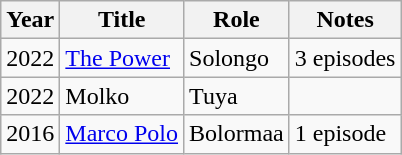<table class="wikitable sortable">
<tr>
<th>Year</th>
<th>Title</th>
<th>Role</th>
<th>Notes</th>
</tr>
<tr>
<td>2022</td>
<td><a href='#'>The Power</a></td>
<td>Solongo</td>
<td>3 episodes</td>
</tr>
<tr>
<td>2022</td>
<td>Molko</td>
<td>Tuya</td>
<td></td>
</tr>
<tr>
<td>2016</td>
<td><a href='#'>Marco Polo</a></td>
<td>Bolormaa</td>
<td>1 episode</td>
</tr>
</table>
